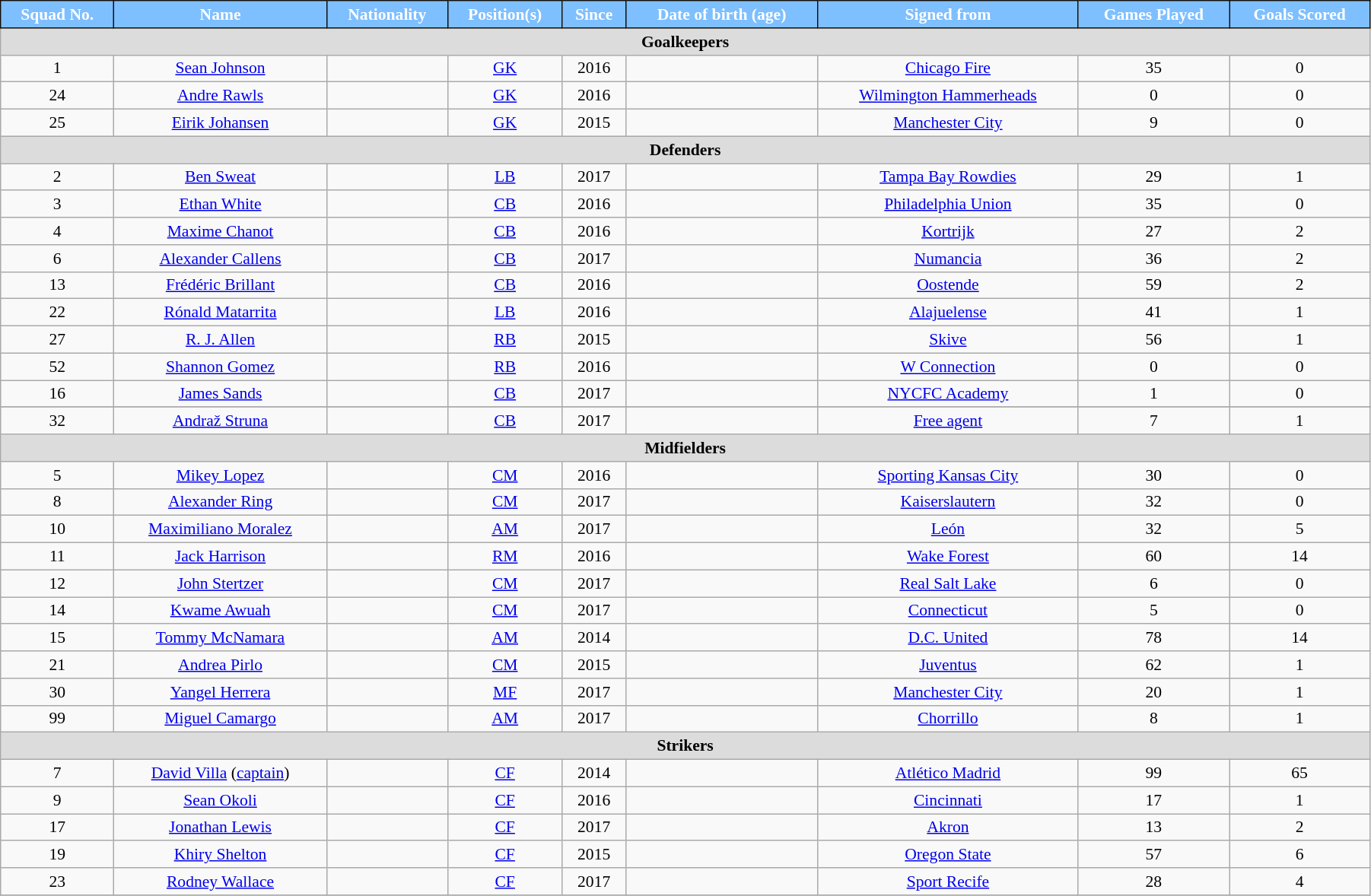<table class="wikitable" style="text-align:center; font-size:90%; width:95%;">
<tr>
<th style="background:#7EBFFF; color:#fff; border:1px solid #0e0e0e; text-align:center;">Squad No.</th>
<th style="background:#7EBFFF; color:#fff; border:1px solid #0e0e0e; text-align:center;">Name</th>
<th style="background:#7EBFFF; color:#fff; border:1px solid #0e0e0e; text-align:center;">Nationality</th>
<th style="background:#7EBFFF; color:#fff; border:1px solid #0e0e0e; text-align:center;">Position(s)</th>
<th style="background:#7EBFFF; color:#fff; border:1px solid #0e0e0e; text-align:center;">Since</th>
<th style="background:#7EBFFF; color:#fff; border:1px solid #0e0e0e; text-align:center;">Date of birth (age)</th>
<th style="background:#7EBFFF; color:#fff; border:1px solid #0e0e0e; text-align:center;">Signed from</th>
<th style="background:#7EBFFF; color:#fff; border:1px solid #0e0e0e; text-align:center;">Games Played</th>
<th style="background:#7EBFFF; color:#fff; border:1px solid #0e0e0e; text-align:center;">Goals Scored</th>
</tr>
<tr>
<th colspan="9" style="background:#dcdcdc; text-align:center;">Goalkeepers</th>
</tr>
<tr>
<td>1</td>
<td><a href='#'>Sean Johnson</a></td>
<td></td>
<td><a href='#'>GK</a></td>
<td>2016</td>
<td></td>
<td> <a href='#'>Chicago Fire</a></td>
<td>35</td>
<td>0</td>
</tr>
<tr>
<td>24</td>
<td><a href='#'>Andre Rawls</a></td>
<td></td>
<td><a href='#'>GK</a></td>
<td>2016</td>
<td></td>
<td> <a href='#'>Wilmington Hammerheads</a></td>
<td>0</td>
<td>0</td>
</tr>
<tr>
<td>25</td>
<td><a href='#'>Eirik Johansen</a></td>
<td></td>
<td><a href='#'>GK</a></td>
<td>2015</td>
<td></td>
<td> <a href='#'>Manchester City</a></td>
<td>9</td>
<td>0</td>
</tr>
<tr>
<th colspan="9" style="background:#dcdcdc; text-align:center;"><strong>Defenders</strong></th>
</tr>
<tr>
<td>2</td>
<td><a href='#'>Ben Sweat</a></td>
<td></td>
<td><a href='#'>LB</a></td>
<td>2017</td>
<td></td>
<td> <a href='#'>Tampa Bay Rowdies</a></td>
<td>29</td>
<td>1</td>
</tr>
<tr>
<td>3</td>
<td><a href='#'>Ethan White</a></td>
<td></td>
<td><a href='#'>CB</a></td>
<td>2016</td>
<td></td>
<td> <a href='#'>Philadelphia Union</a></td>
<td>35</td>
<td>0</td>
</tr>
<tr>
<td>4</td>
<td><a href='#'>Maxime Chanot</a></td>
<td></td>
<td><a href='#'>CB</a></td>
<td>2016</td>
<td></td>
<td> <a href='#'>Kortrijk</a></td>
<td>27</td>
<td>2</td>
</tr>
<tr>
<td>6</td>
<td><a href='#'>Alexander Callens</a></td>
<td></td>
<td><a href='#'>CB</a></td>
<td>2017</td>
<td></td>
<td> <a href='#'>Numancia</a></td>
<td>36</td>
<td>2</td>
</tr>
<tr>
<td>13</td>
<td><a href='#'>Frédéric Brillant</a></td>
<td></td>
<td><a href='#'>CB</a></td>
<td>2016</td>
<td></td>
<td> <a href='#'>Oostende</a></td>
<td>59</td>
<td>2</td>
</tr>
<tr>
<td>22</td>
<td><a href='#'>Rónald Matarrita</a></td>
<td></td>
<td><a href='#'>LB</a></td>
<td>2016</td>
<td></td>
<td> <a href='#'>Alajuelense</a></td>
<td>41</td>
<td>1</td>
</tr>
<tr>
<td>27</td>
<td><a href='#'>R. J. Allen</a></td>
<td></td>
<td><a href='#'>RB</a></td>
<td>2015</td>
<td></td>
<td> <a href='#'>Skive</a></td>
<td>56</td>
<td>1</td>
</tr>
<tr>
<td>52</td>
<td><a href='#'>Shannon Gomez</a></td>
<td></td>
<td><a href='#'>RB</a></td>
<td>2016</td>
<td></td>
<td> <a href='#'>W Connection</a></td>
<td>0</td>
<td>0</td>
</tr>
<tr>
<td>16</td>
<td><a href='#'>James Sands</a></td>
<td></td>
<td><a href='#'>CB</a></td>
<td>2017</td>
<td></td>
<td> <a href='#'>NYCFC Academy</a></td>
<td>1</td>
<td>0</td>
</tr>
<tr>
</tr>
<tr>
<td>32</td>
<td><a href='#'>Andraž Struna</a></td>
<td></td>
<td><a href='#'>CB</a></td>
<td>2017</td>
<td></td>
<td> <a href='#'>Free agent</a></td>
<td>7</td>
<td>1</td>
</tr>
<tr>
<th colspan="10" style="background:#dcdcdc; text-align:center;">Midfielders</th>
</tr>
<tr>
<td>5</td>
<td><a href='#'>Mikey Lopez</a></td>
<td></td>
<td><a href='#'>CM</a></td>
<td>2016</td>
<td></td>
<td> <a href='#'>Sporting Kansas City</a></td>
<td>30</td>
<td>0</td>
</tr>
<tr>
<td>8</td>
<td><a href='#'>Alexander Ring</a></td>
<td></td>
<td><a href='#'>CM</a></td>
<td>2017</td>
<td></td>
<td> <a href='#'>Kaiserslautern</a></td>
<td>32</td>
<td>0</td>
</tr>
<tr>
<td>10</td>
<td><a href='#'>Maximiliano Moralez</a></td>
<td></td>
<td><a href='#'>AM</a></td>
<td>2017</td>
<td></td>
<td> <a href='#'>León</a></td>
<td>32</td>
<td>5</td>
</tr>
<tr>
<td>11</td>
<td><a href='#'>Jack Harrison</a></td>
<td></td>
<td><a href='#'>RM</a></td>
<td>2016</td>
<td></td>
<td> <a href='#'>Wake Forest</a></td>
<td>60</td>
<td>14</td>
</tr>
<tr>
<td>12</td>
<td><a href='#'>John Stertzer</a></td>
<td></td>
<td><a href='#'>CM</a></td>
<td>2017</td>
<td></td>
<td> <a href='#'>Real Salt Lake</a></td>
<td>6</td>
<td>0</td>
</tr>
<tr>
<td>14</td>
<td><a href='#'>Kwame Awuah</a></td>
<td></td>
<td><a href='#'>CM</a></td>
<td>2017</td>
<td></td>
<td> <a href='#'>Connecticut</a></td>
<td>5</td>
<td>0</td>
</tr>
<tr>
<td>15</td>
<td><a href='#'>Tommy McNamara</a></td>
<td></td>
<td><a href='#'>AM</a></td>
<td>2014</td>
<td></td>
<td> <a href='#'>D.C. United</a></td>
<td>78</td>
<td>14</td>
</tr>
<tr>
<td>21</td>
<td><a href='#'>Andrea Pirlo</a></td>
<td></td>
<td><a href='#'>CM</a></td>
<td>2015</td>
<td></td>
<td> <a href='#'>Juventus</a></td>
<td>62</td>
<td>1</td>
</tr>
<tr>
<td>30</td>
<td><a href='#'>Yangel Herrera</a></td>
<td></td>
<td><a href='#'>MF</a></td>
<td>2017</td>
<td></td>
<td> <a href='#'>Manchester City</a></td>
<td>20</td>
<td>1</td>
</tr>
<tr>
<td>99</td>
<td><a href='#'>Miguel Camargo</a></td>
<td></td>
<td><a href='#'>AM</a></td>
<td>2017</td>
<td></td>
<td> <a href='#'>Chorrillo</a></td>
<td>8</td>
<td>1</td>
</tr>
<tr>
<th colspan="10" style="background:#dcdcdc; text-align:center;">Strikers</th>
</tr>
<tr>
<td>7</td>
<td><a href='#'>David Villa</a> (<a href='#'>captain</a>)</td>
<td></td>
<td><a href='#'>CF</a></td>
<td>2014</td>
<td></td>
<td> <a href='#'>Atlético Madrid</a></td>
<td>99</td>
<td>65</td>
</tr>
<tr>
<td>9</td>
<td><a href='#'>Sean Okoli</a></td>
<td></td>
<td><a href='#'>CF</a></td>
<td>2016</td>
<td></td>
<td> <a href='#'>Cincinnati</a></td>
<td>17</td>
<td>1</td>
</tr>
<tr>
<td>17</td>
<td><a href='#'>Jonathan Lewis</a></td>
<td></td>
<td><a href='#'>CF</a></td>
<td>2017</td>
<td></td>
<td> <a href='#'>Akron</a></td>
<td>13</td>
<td>2</td>
</tr>
<tr>
<td>19</td>
<td><a href='#'>Khiry Shelton</a></td>
<td></td>
<td><a href='#'>CF</a></td>
<td>2015</td>
<td></td>
<td> <a href='#'>Oregon State</a></td>
<td>57</td>
<td>6</td>
</tr>
<tr>
<td>23</td>
<td><a href='#'>Rodney Wallace</a></td>
<td></td>
<td><a href='#'>CF</a></td>
<td>2017</td>
<td></td>
<td> <a href='#'>Sport Recife</a></td>
<td>28</td>
<td>4</td>
</tr>
<tr>
</tr>
</table>
